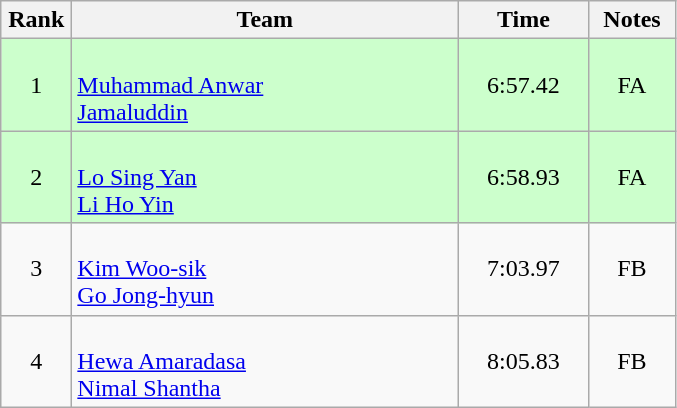<table class=wikitable style="text-align:center">
<tr>
<th width=40>Rank</th>
<th width=250>Team</th>
<th width=80>Time</th>
<th width=50>Notes</th>
</tr>
<tr bgcolor="ccffcc">
<td>1</td>
<td align=left><br><a href='#'>Muhammad Anwar</a><br><a href='#'>Jamaluddin</a></td>
<td>6:57.42</td>
<td>FA</td>
</tr>
<tr bgcolor="ccffcc">
<td>2</td>
<td align=left><br><a href='#'>Lo Sing Yan</a><br><a href='#'>Li Ho Yin</a></td>
<td>6:58.93</td>
<td>FA</td>
</tr>
<tr>
<td>3</td>
<td align=left><br><a href='#'>Kim Woo-sik</a><br><a href='#'>Go Jong-hyun</a></td>
<td>7:03.97</td>
<td>FB</td>
</tr>
<tr>
<td>4</td>
<td align=left><br><a href='#'>Hewa Amaradasa</a><br><a href='#'>Nimal Shantha</a></td>
<td>8:05.83</td>
<td>FB</td>
</tr>
</table>
